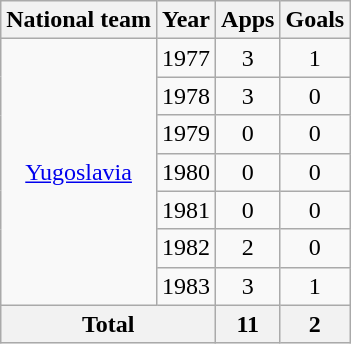<table class="wikitable" style="text-align:center">
<tr>
<th>National team</th>
<th>Year</th>
<th>Apps</th>
<th>Goals</th>
</tr>
<tr>
<td rowspan="7"><a href='#'>Yugoslavia</a></td>
<td>1977</td>
<td>3</td>
<td>1</td>
</tr>
<tr>
<td>1978</td>
<td>3</td>
<td>0</td>
</tr>
<tr>
<td>1979</td>
<td>0</td>
<td>0</td>
</tr>
<tr>
<td>1980</td>
<td>0</td>
<td>0</td>
</tr>
<tr>
<td>1981</td>
<td>0</td>
<td>0</td>
</tr>
<tr>
<td>1982</td>
<td>2</td>
<td>0</td>
</tr>
<tr>
<td>1983</td>
<td>3</td>
<td>1</td>
</tr>
<tr>
<th colspan="2">Total</th>
<th>11</th>
<th>2</th>
</tr>
</table>
